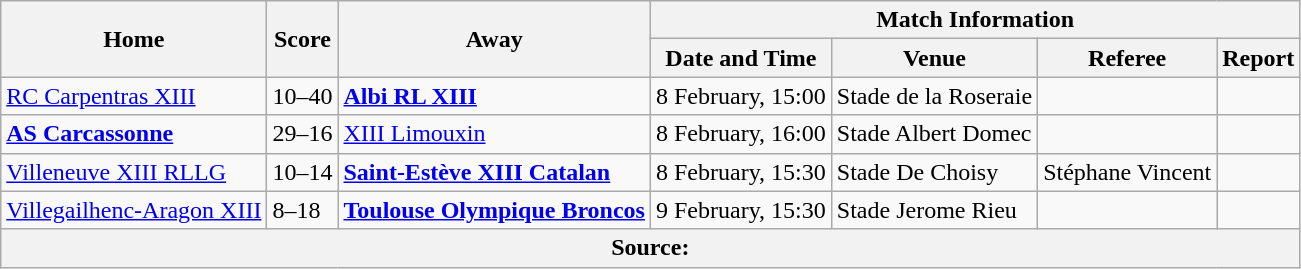<table class="wikitable defaultcenter col1left col3left">
<tr>
<th scope="col" rowspan=2>Home</th>
<th scope="col" rowspan=2>Score</th>
<th scope="col" rowspan=2>Away</th>
<th scope="col" colspan=4>Match Information</th>
</tr>
<tr>
<th scope="col">Date and Time</th>
<th scope="col">Venue</th>
<th scope="col">Referee</th>
<th scope="col">Report</th>
</tr>
<tr>
<td> <a href='#'>RC Carpentras XIII</a></td>
<td>10–40</td>
<td> <strong><a href='#'>Albi RL XIII</a></strong></td>
<td>8 February, 15:00</td>
<td>Stade de la Roseraie</td>
<td></td>
<td></td>
</tr>
<tr>
<td> <strong><a href='#'>AS Carcassonne</a></strong></td>
<td>29–16</td>
<td> <a href='#'>XIII Limouxin</a></td>
<td>8 February, 16:00</td>
<td>Stade Albert Domec</td>
<td></td>
<td></td>
</tr>
<tr>
<td> <a href='#'>Villeneuve XIII RLLG</a></td>
<td>10–14</td>
<td> <strong><a href='#'>Saint-Estève XIII Catalan</a></strong></td>
<td>8 February, 15:30</td>
<td>Stade De Choisy</td>
<td>Stéphane Vincent</td>
<td></td>
</tr>
<tr>
<td> <a href='#'>Villegailhenc-Aragon XIII</a></td>
<td>8–18</td>
<td> <strong><a href='#'>Toulouse Olympique Broncos</a></strong></td>
<td>9 February, 15:30</td>
<td>Stade Jerome Rieu</td>
<td></td>
<td></td>
</tr>
<tr>
<th colspan=7>Source:</th>
</tr>
</table>
